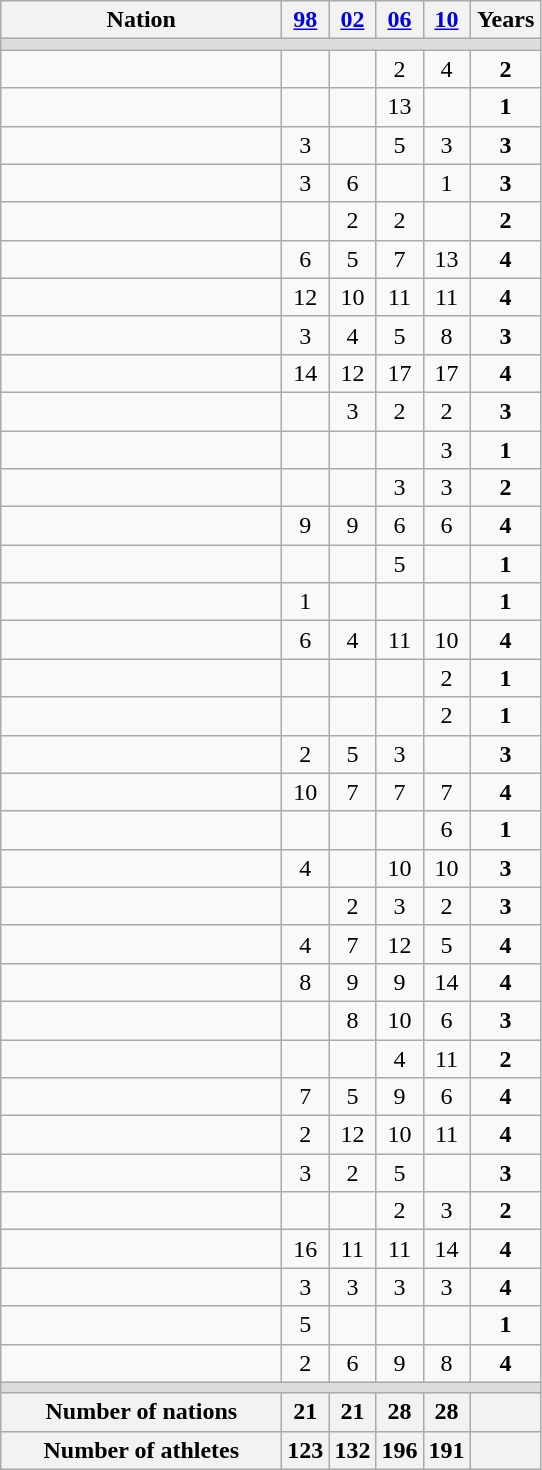<table class="wikitable" style="text-align:center;">
<tr>
<th width=180>Nation</th>
<th width=20><a href='#'>98</a></th>
<th width=20><a href='#'>02</a></th>
<th width=20><a href='#'>06</a></th>
<th width=20><a href='#'>10</a></th>
<th width=40>Years</th>
</tr>
<tr bgcolor=#DDDDDD>
<td colspan=6></td>
</tr>
<tr>
<td align=left></td>
<td></td>
<td></td>
<td>2</td>
<td>4</td>
<td><strong>2</strong></td>
</tr>
<tr>
<td align=left></td>
<td></td>
<td></td>
<td>13</td>
<td></td>
<td><strong>1</strong></td>
</tr>
<tr>
<td align=left></td>
<td>3</td>
<td></td>
<td>5</td>
<td>3</td>
<td><strong>3</strong></td>
</tr>
<tr>
<td align=left></td>
<td>3</td>
<td>6</td>
<td></td>
<td>1</td>
<td><strong>3</strong></td>
</tr>
<tr>
<td align=left></td>
<td></td>
<td>2</td>
<td>2</td>
<td></td>
<td><strong>2</strong></td>
</tr>
<tr>
<td align=left></td>
<td>6</td>
<td>5</td>
<td>7</td>
<td>13</td>
<td><strong>4</strong></td>
</tr>
<tr>
<td align=left></td>
<td>12</td>
<td>10</td>
<td>11</td>
<td>11</td>
<td><strong>4</strong></td>
</tr>
<tr>
<td align=left></td>
<td>3</td>
<td>4</td>
<td>5</td>
<td>8</td>
<td><strong>3</strong></td>
</tr>
<tr>
<td align=left></td>
<td>14</td>
<td>12</td>
<td>17</td>
<td>17</td>
<td><strong>4</strong></td>
</tr>
<tr>
<td align=left></td>
<td></td>
<td>3</td>
<td>2</td>
<td>2</td>
<td><strong>3</strong></td>
</tr>
<tr>
<td align=left></td>
<td></td>
<td></td>
<td></td>
<td>3</td>
<td><strong>1</strong></td>
</tr>
<tr>
<td align=left></td>
<td></td>
<td></td>
<td>3</td>
<td>3</td>
<td><strong>2</strong></td>
</tr>
<tr>
<td align=left></td>
<td>9</td>
<td>9</td>
<td>6</td>
<td>6</td>
<td><strong>4</strong></td>
</tr>
<tr>
<td align=left></td>
<td></td>
<td></td>
<td>5</td>
<td></td>
<td><strong>1</strong></td>
</tr>
<tr>
<td align=left></td>
<td>1</td>
<td></td>
<td></td>
<td></td>
<td><strong>1</strong></td>
</tr>
<tr>
<td align=left></td>
<td>6</td>
<td>4</td>
<td>11</td>
<td>10</td>
<td><strong>4</strong></td>
</tr>
<tr>
<td align=left></td>
<td></td>
<td></td>
<td></td>
<td>2</td>
<td><strong>1</strong></td>
</tr>
<tr>
<td align=left></td>
<td></td>
<td></td>
<td></td>
<td>2</td>
<td><strong>1</strong></td>
</tr>
<tr>
<td align=left></td>
<td>2</td>
<td>5</td>
<td>3</td>
<td></td>
<td><strong>3</strong></td>
</tr>
<tr>
<td align=left></td>
<td>10</td>
<td>7</td>
<td>7</td>
<td>7</td>
<td><strong>4</strong></td>
</tr>
<tr>
<td align=left></td>
<td></td>
<td></td>
<td></td>
<td>6</td>
<td><strong>1</strong></td>
</tr>
<tr>
<td align=left></td>
<td>4</td>
<td></td>
<td>10</td>
<td>10</td>
<td><strong>3</strong></td>
</tr>
<tr>
<td align=left></td>
<td></td>
<td>2</td>
<td>3</td>
<td>2</td>
<td><strong>3</strong></td>
</tr>
<tr>
<td align=left></td>
<td>4</td>
<td>7</td>
<td>12</td>
<td>5</td>
<td><strong>4</strong></td>
</tr>
<tr>
<td align=left></td>
<td>8</td>
<td>9</td>
<td>9</td>
<td>14</td>
<td><strong>4</strong></td>
</tr>
<tr>
<td align=left></td>
<td></td>
<td>8</td>
<td>10</td>
<td>6</td>
<td><strong>3</strong></td>
</tr>
<tr>
<td align=left></td>
<td></td>
<td></td>
<td>4</td>
<td>11</td>
<td><strong>2</strong></td>
</tr>
<tr>
<td align=left></td>
<td>7</td>
<td>5</td>
<td>9</td>
<td>6</td>
<td><strong>4</strong></td>
</tr>
<tr>
<td align=left></td>
<td>2</td>
<td>12</td>
<td>10</td>
<td>11</td>
<td><strong>4</strong></td>
</tr>
<tr>
<td align=left></td>
<td>3</td>
<td>2</td>
<td>5</td>
<td></td>
<td><strong>3</strong></td>
</tr>
<tr>
<td align=left></td>
<td></td>
<td></td>
<td>2</td>
<td>3</td>
<td><strong>2</strong></td>
</tr>
<tr>
<td align=left></td>
<td>16</td>
<td>11</td>
<td>11</td>
<td>14</td>
<td><strong>4</strong></td>
</tr>
<tr>
<td align=left></td>
<td>3</td>
<td>3</td>
<td>3</td>
<td>3</td>
<td><strong>4</strong></td>
</tr>
<tr>
<td align=left></td>
<td>5</td>
<td></td>
<td></td>
<td></td>
<td><strong>1</strong></td>
</tr>
<tr>
<td align=left></td>
<td>2</td>
<td>6</td>
<td>9</td>
<td>8</td>
<td><strong>4</strong></td>
</tr>
<tr bgcolor=#DDDDDD>
<td colspan=6></td>
</tr>
<tr>
<th>Number of nations</th>
<th>21</th>
<th>21</th>
<th>28</th>
<th>28</th>
<th></th>
</tr>
<tr>
<th>Number of athletes</th>
<th>123</th>
<th>132</th>
<th>196</th>
<th>191</th>
<th></th>
</tr>
</table>
